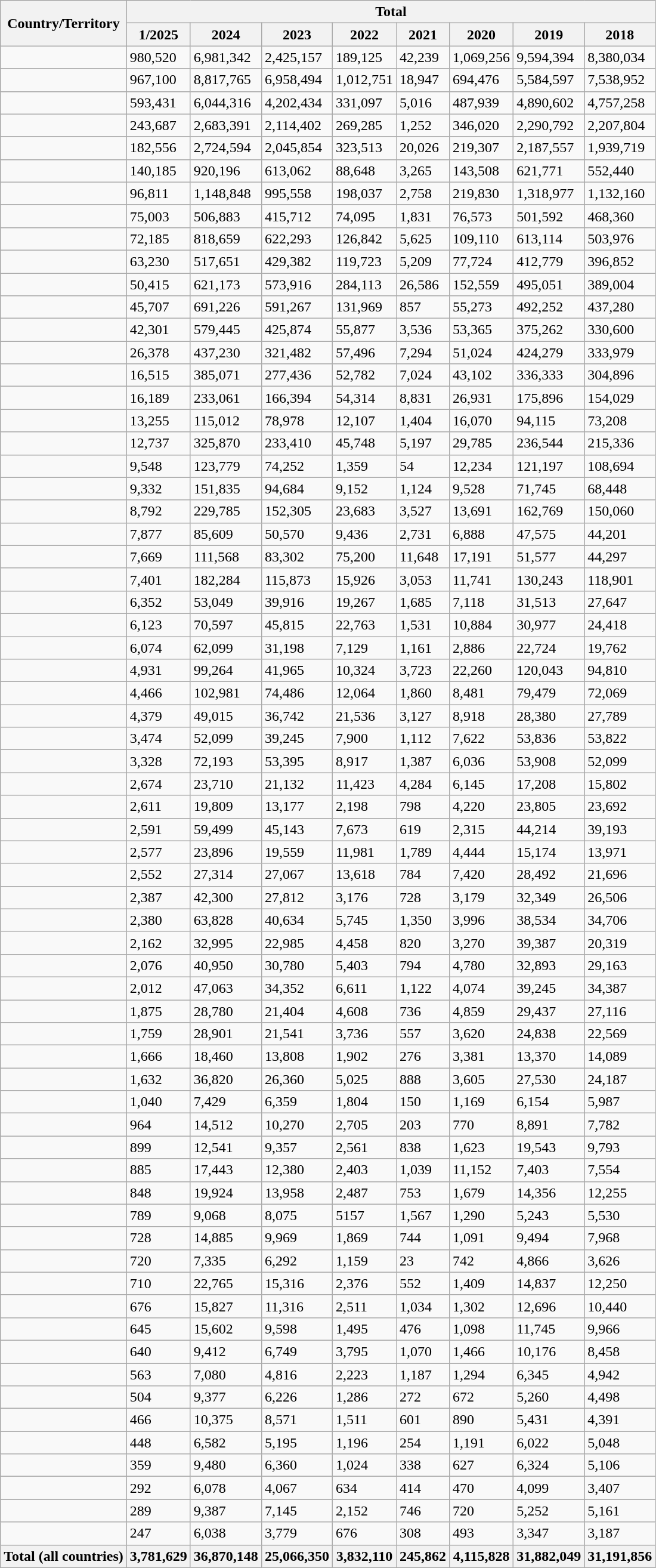<table Class= "wikitable sortable">
<tr>
<th rowspan="2">Country/Territory</th>
<th colspan="8">Total</th>
</tr>
<tr>
<th>1/2025</th>
<th>2024</th>
<th>2023</th>
<th>2022</th>
<th>2021</th>
<th>2020</th>
<th>2019</th>
<th>2018</th>
</tr>
<tr>
<td></td>
<td>980,520</td>
<td>6,981,342</td>
<td>2,425,157</td>
<td>189,125</td>
<td>42,239</td>
<td>1,069,256</td>
<td>9,594,394</td>
<td>8,380,034</td>
</tr>
<tr>
<td></td>
<td>967,100</td>
<td>8,817,765</td>
<td>6,958,494</td>
<td>1,012,751</td>
<td>18,947</td>
<td>694,476</td>
<td>5,584,597</td>
<td>7,538,952</td>
</tr>
<tr>
<td></td>
<td>593,431</td>
<td>6,044,316</td>
<td>4,202,434</td>
<td>331,097</td>
<td>5,016</td>
<td>487,939</td>
<td>4,890,602</td>
<td>4,757,258</td>
</tr>
<tr>
<td></td>
<td>243,687</td>
<td>2,683,391</td>
<td>2,114,402</td>
<td>269,285</td>
<td>1,252</td>
<td>346,020</td>
<td>2,290,792</td>
<td>2,207,804</td>
</tr>
<tr>
<td></td>
<td>182,556</td>
<td>2,724,594</td>
<td>2,045,854</td>
<td>323,513</td>
<td>20,026</td>
<td>219,307</td>
<td>2,187,557</td>
<td>1,939,719</td>
</tr>
<tr>
<td></td>
<td>140,185</td>
<td>920,196</td>
<td>613,062</td>
<td>88,648</td>
<td>3,265</td>
<td>143,508</td>
<td>621,771</td>
<td>552,440</td>
</tr>
<tr>
<td></td>
<td>96,811</td>
<td>1,148,848</td>
<td>995,558</td>
<td>198,037</td>
<td>2,758</td>
<td>219,830</td>
<td>1,318,977</td>
<td>1,132,160</td>
</tr>
<tr>
<td></td>
<td>75,003</td>
<td>506,883</td>
<td>415,712</td>
<td>74,095</td>
<td>1,831</td>
<td>76,573</td>
<td>501,592</td>
<td>468,360</td>
</tr>
<tr>
<td></td>
<td>72,185</td>
<td>818,659</td>
<td>622,293</td>
<td>126,842</td>
<td>5,625</td>
<td>109,110</td>
<td>613,114</td>
<td>503,976</td>
</tr>
<tr>
<td></td>
<td>63,230</td>
<td>517,651</td>
<td>429,382</td>
<td>119,723</td>
<td>5,209</td>
<td>77,724</td>
<td>412,779</td>
<td>396,852</td>
</tr>
<tr>
<td></td>
<td>50,415</td>
<td>621,173</td>
<td>573,916</td>
<td>284,113</td>
<td>26,586</td>
<td>152,559</td>
<td>495,051</td>
<td>389,004</td>
</tr>
<tr>
<td></td>
<td>45,707</td>
<td>691,226</td>
<td>591,267</td>
<td>131,969</td>
<td>857</td>
<td>55,273</td>
<td>492,252</td>
<td>437,280</td>
</tr>
<tr>
<td></td>
<td>42,301</td>
<td>579,445</td>
<td>425,874</td>
<td>55,877</td>
<td>3,536</td>
<td>53,365</td>
<td>375,262</td>
<td>330,600</td>
</tr>
<tr>
<td></td>
<td>26,378</td>
<td>437,230</td>
<td>321,482</td>
<td>57,496</td>
<td>7,294</td>
<td>51,024</td>
<td>424,279</td>
<td>333,979</td>
</tr>
<tr>
<td></td>
<td>16,515</td>
<td>385,071</td>
<td>277,436</td>
<td>52,782</td>
<td>7,024</td>
<td>43,102</td>
<td>336,333</td>
<td>304,896</td>
</tr>
<tr>
<td></td>
<td>16,189</td>
<td>233,061</td>
<td>166,394</td>
<td>54,314</td>
<td>8,831</td>
<td>26,931</td>
<td>175,896</td>
<td>154,029</td>
</tr>
<tr>
<td></td>
<td>13,255</td>
<td>115,012</td>
<td>78,978</td>
<td>12,107</td>
<td>1,404</td>
<td>16,070</td>
<td>94,115</td>
<td>73,208</td>
</tr>
<tr>
<td></td>
<td>12,737</td>
<td>325,870</td>
<td>233,410</td>
<td>45,748</td>
<td>5,197</td>
<td>29,785</td>
<td>236,544</td>
<td>215,336</td>
</tr>
<tr>
<td></td>
<td>9,548</td>
<td>123,779</td>
<td>74,252</td>
<td>1,359</td>
<td>54</td>
<td>12,234</td>
<td>121,197</td>
<td>108,694</td>
</tr>
<tr>
<td></td>
<td>9,332</td>
<td>151,835</td>
<td>94,684</td>
<td>9,152</td>
<td>1,124</td>
<td>9,528</td>
<td>71,745</td>
<td>68,448</td>
</tr>
<tr>
<td></td>
<td>8,792</td>
<td>229,785</td>
<td>152,305</td>
<td>23,683</td>
<td>3,527</td>
<td>13,691</td>
<td>162,769</td>
<td>150,060</td>
</tr>
<tr>
<td></td>
<td>7,877</td>
<td>85,609</td>
<td>50,570</td>
<td>9,436</td>
<td>2,731</td>
<td>6,888</td>
<td>47,575</td>
<td>44,201</td>
</tr>
<tr>
<td></td>
<td>7,669</td>
<td>111,568</td>
<td>83,302</td>
<td>75,200</td>
<td>11,648</td>
<td>17,191</td>
<td>51,577</td>
<td>44,297</td>
</tr>
<tr>
<td></td>
<td>7,401</td>
<td>182,284</td>
<td>115,873</td>
<td>15,926</td>
<td>3,053</td>
<td>11,741</td>
<td>130,243</td>
<td>118,901</td>
</tr>
<tr>
<td></td>
<td>6,352</td>
<td>53,049</td>
<td>39,916</td>
<td>19,267</td>
<td>1,685</td>
<td>7,118</td>
<td>31,513</td>
<td>27,647</td>
</tr>
<tr>
<td></td>
<td>6,123</td>
<td>70,597</td>
<td>45,815</td>
<td>22,763</td>
<td>1,531</td>
<td>10,884</td>
<td>30,977</td>
<td>24,418</td>
</tr>
<tr>
<td></td>
<td>6,074</td>
<td>62,099</td>
<td>31,198</td>
<td>7,129</td>
<td>1,161</td>
<td>2,886</td>
<td>22,724</td>
<td>19,762</td>
</tr>
<tr>
<td></td>
<td>4,931</td>
<td>99,264</td>
<td>41,965</td>
<td>10,324</td>
<td>3,723</td>
<td>22,260</td>
<td>120,043</td>
<td>94,810</td>
</tr>
<tr>
<td></td>
<td>4,466</td>
<td>102,981</td>
<td>74,486</td>
<td>12,064</td>
<td>1,860</td>
<td>8,481</td>
<td>79,479</td>
<td>72,069</td>
</tr>
<tr>
<td></td>
<td>4,379</td>
<td>49,015</td>
<td>36,742</td>
<td>21,536</td>
<td>3,127</td>
<td>8,918</td>
<td>28,380</td>
<td>27,789</td>
</tr>
<tr>
<td></td>
<td>3,474</td>
<td>52,099</td>
<td>39,245</td>
<td>7,900</td>
<td>1,112</td>
<td>7,622</td>
<td>53,836</td>
<td>53,822</td>
</tr>
<tr>
<td></td>
<td>3,328</td>
<td>72,193</td>
<td>53,395</td>
<td>8,917</td>
<td>1,387</td>
<td>6,036</td>
<td>53,908</td>
<td>52,099</td>
</tr>
<tr>
<td></td>
<td>2,674</td>
<td>23,710</td>
<td>21,132</td>
<td>11,423</td>
<td>4,284</td>
<td>6,145</td>
<td>17,208</td>
<td>15,802</td>
</tr>
<tr>
<td></td>
<td>2,611</td>
<td>19,809</td>
<td>13,177</td>
<td>2,198</td>
<td>798</td>
<td>4,220</td>
<td>23,805</td>
<td>23,692</td>
</tr>
<tr>
<td></td>
<td>2,591</td>
<td>59,499</td>
<td>45,143</td>
<td>7,673</td>
<td>619</td>
<td>2,315</td>
<td>44,214</td>
<td>39,193</td>
</tr>
<tr>
<td></td>
<td>2,577</td>
<td>23,896</td>
<td>19,559</td>
<td>11,981</td>
<td>1,789</td>
<td>4,444</td>
<td>15,174</td>
<td>13,971</td>
</tr>
<tr>
<td></td>
<td>2,552</td>
<td>27,314</td>
<td>27,067</td>
<td>13,618</td>
<td>784</td>
<td>7,420</td>
<td>28,492</td>
<td>21,696</td>
</tr>
<tr>
<td></td>
<td>2,387</td>
<td>42,300</td>
<td>27,812</td>
<td>3,176</td>
<td>728</td>
<td>3,179</td>
<td>32,349</td>
<td>26,506</td>
</tr>
<tr>
<td></td>
<td>2,380</td>
<td>63,828</td>
<td>40,634</td>
<td>5,745</td>
<td>1,350</td>
<td>3,996</td>
<td>38,534</td>
<td>34,706</td>
</tr>
<tr>
<td></td>
<td>2,162</td>
<td>32,995</td>
<td>22,985</td>
<td>4,458</td>
<td>820</td>
<td>3,270</td>
<td>39,387</td>
<td>20,319</td>
</tr>
<tr>
<td></td>
<td>2,076</td>
<td>40,950</td>
<td>30,780</td>
<td>5,403</td>
<td>794</td>
<td>4,780</td>
<td>32,893</td>
<td>29,163</td>
</tr>
<tr>
<td></td>
<td>2,012</td>
<td>47,063</td>
<td>34,352</td>
<td>6,611</td>
<td>1,122</td>
<td>4,074</td>
<td>39,245</td>
<td>34,387</td>
</tr>
<tr>
<td></td>
<td>1,875</td>
<td>28,780</td>
<td>21,404</td>
<td>4,608</td>
<td>736</td>
<td>4,859</td>
<td>29,437</td>
<td>27,116</td>
</tr>
<tr>
<td></td>
<td>1,759</td>
<td>28,901</td>
<td>21,541</td>
<td>3,736</td>
<td>557</td>
<td>3,620</td>
<td>24,838</td>
<td>22,569</td>
</tr>
<tr>
<td></td>
<td>1,666</td>
<td>18,460</td>
<td>13,808</td>
<td>1,902</td>
<td>276</td>
<td>3,381</td>
<td>13,370</td>
<td>14,089</td>
</tr>
<tr>
<td></td>
<td>1,632</td>
<td>36,820</td>
<td>26,360</td>
<td>5,025</td>
<td>888</td>
<td>3,605</td>
<td>27,530</td>
<td>24,187</td>
</tr>
<tr>
<td></td>
<td>1,040</td>
<td>7,429</td>
<td>6,359</td>
<td>1,804</td>
<td>150</td>
<td>1,169</td>
<td>6,154</td>
<td>5,987</td>
</tr>
<tr>
<td></td>
<td>964</td>
<td>14,512</td>
<td>10,270</td>
<td>2,705</td>
<td>203</td>
<td>770</td>
<td>8,891</td>
<td>7,782</td>
</tr>
<tr>
<td></td>
<td>899</td>
<td>12,541</td>
<td>9,357</td>
<td>2,561</td>
<td>838</td>
<td>1,623</td>
<td>19,543</td>
<td>9,793</td>
</tr>
<tr>
<td></td>
<td>885</td>
<td>17,443</td>
<td>12,380</td>
<td>2,403</td>
<td>1,039</td>
<td>11,152</td>
<td>7,403</td>
<td>7,554</td>
</tr>
<tr>
<td></td>
<td>848</td>
<td>19,924</td>
<td>13,958</td>
<td>2,487</td>
<td>753</td>
<td>1,679</td>
<td>14,356</td>
<td>12,255</td>
</tr>
<tr>
<td></td>
<td>789</td>
<td>9,068</td>
<td>8,075</td>
<td>5157</td>
<td>1,567</td>
<td>1,290</td>
<td>5,243</td>
<td>5,530</td>
</tr>
<tr>
<td></td>
<td>728</td>
<td>14,885</td>
<td>9,969</td>
<td>1,869</td>
<td>744</td>
<td>1,091</td>
<td>9,494</td>
<td>7,968</td>
</tr>
<tr>
<td></td>
<td>720</td>
<td>7,335</td>
<td>6,292</td>
<td>1,159</td>
<td>23</td>
<td>742</td>
<td>4,866</td>
<td>3,626</td>
</tr>
<tr>
<td></td>
<td>710</td>
<td>22,765</td>
<td>15,316</td>
<td>2,376</td>
<td>552</td>
<td>1,409</td>
<td>14,837</td>
<td>12,250</td>
</tr>
<tr>
<td></td>
<td>676</td>
<td>15,827</td>
<td>11,316</td>
<td>2,511</td>
<td>1,034</td>
<td>1,302</td>
<td>12,696</td>
<td>10,440</td>
</tr>
<tr>
<td></td>
<td>645</td>
<td>15,602</td>
<td>9,598</td>
<td>1,495</td>
<td>476</td>
<td>1,098</td>
<td>11,745</td>
<td>9,966</td>
</tr>
<tr>
<td></td>
<td>640</td>
<td>9,412</td>
<td>6,749</td>
<td>3,795</td>
<td>1,070</td>
<td>1,466</td>
<td>10,176</td>
<td>8,458</td>
</tr>
<tr>
<td></td>
<td>563</td>
<td>7,080</td>
<td>4,816</td>
<td>2,223</td>
<td>1,187</td>
<td>1,294</td>
<td>6,345</td>
<td>4,942</td>
</tr>
<tr>
<td></td>
<td>504</td>
<td>9,377</td>
<td>6,226</td>
<td>1,286</td>
<td>272</td>
<td>672</td>
<td>5,260</td>
<td>4,498</td>
</tr>
<tr>
<td></td>
<td>466</td>
<td>10,375</td>
<td>8,571</td>
<td>1,511</td>
<td>601</td>
<td>890</td>
<td>5,431</td>
<td>4,391</td>
</tr>
<tr>
<td></td>
<td>448</td>
<td>6,582</td>
<td>5,195</td>
<td>1,196</td>
<td>254</td>
<td>1,191</td>
<td>6,022</td>
<td>5,048</td>
</tr>
<tr>
<td></td>
<td>359</td>
<td>9,480</td>
<td>6,360</td>
<td>1,024</td>
<td>338</td>
<td>627</td>
<td>6,324</td>
<td>5,106</td>
</tr>
<tr>
<td></td>
<td>292</td>
<td>6,078</td>
<td>4,067</td>
<td>634</td>
<td>414</td>
<td>470</td>
<td>4,099</td>
<td>3,407</td>
</tr>
<tr>
<td></td>
<td>289</td>
<td>9,387</td>
<td>7,145</td>
<td>2,152</td>
<td>746</td>
<td>720</td>
<td>5,252</td>
<td>5,161</td>
</tr>
<tr>
<td></td>
<td>247</td>
<td>6,038</td>
<td>3,779</td>
<td>676</td>
<td>308</td>
<td>493</td>
<td>3,347</td>
<td>3,187</td>
</tr>
<tr>
<th>Total (all countries)</th>
<th>3,781,629</th>
<th>36,870,148</th>
<th>25,066,350</th>
<th>3,832,110</th>
<th>245,862</th>
<th>4,115,828</th>
<th>31,882,049</th>
<th>31,191,856</th>
</tr>
</table>
